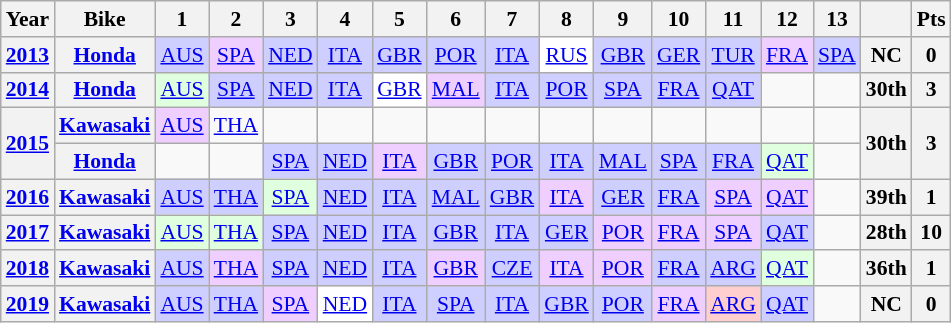<table class="wikitable" style="text-align:center; font-size:90%">
<tr>
<th>Year</th>
<th>Bike</th>
<th>1</th>
<th>2</th>
<th>3</th>
<th>4</th>
<th>5</th>
<th>6</th>
<th>7</th>
<th>8</th>
<th>9</th>
<th>10</th>
<th>11</th>
<th>12</th>
<th>13</th>
<th></th>
<th>Pts</th>
</tr>
<tr>
<th><a href='#'>2013</a></th>
<th><a href='#'>Honda</a></th>
<td style="background:#CFCFFF;"><a href='#'>AUS</a><br></td>
<td style="background:#EFCFFF;"><a href='#'>SPA</a><br></td>
<td style="background:#CFCFFF;"><a href='#'>NED</a><br></td>
<td style="background:#CFCFFF;"><a href='#'>ITA</a><br></td>
<td style="background:#CFCFFF;"><a href='#'>GBR</a><br></td>
<td style="background:#CFCFFF;"><a href='#'>POR</a><br></td>
<td style="background:#CFCFFF;"><a href='#'>ITA</a><br></td>
<td style="background:#FFFFFF;"><a href='#'>RUS</a><br></td>
<td style="background:#CFCFFF;"><a href='#'>GBR</a><br></td>
<td style="background:#CFCFFF;"><a href='#'>GER</a><br></td>
<td style="background:#CFCFFF;"><a href='#'>TUR</a><br></td>
<td style="background:#EFCFFF;"><a href='#'>FRA</a><br></td>
<td style="background:#CFCFFF;"><a href='#'>SPA</a><br></td>
<th>NC</th>
<th>0</th>
</tr>
<tr>
<th><a href='#'>2014</a></th>
<th><a href='#'>Honda</a></th>
<td style="background:#dfffdf;"><a href='#'>AUS</a><br></td>
<td style="background:#CFCFFF;"><a href='#'>SPA</a><br></td>
<td style="background:#CFCFFF;"><a href='#'>NED</a><br></td>
<td style="background:#CFCFFF;"><a href='#'>ITA</a><br></td>
<td style="background:#FFFFFF;"><a href='#'>GBR</a><br></td>
<td style="background:#EFCFFF;"><a href='#'>MAL</a><br></td>
<td style="background:#CFCFFF;"><a href='#'>ITA</a><br></td>
<td style="background:#CFCFFF;"><a href='#'>POR</a><br></td>
<td style="background:#CFCFFF;"><a href='#'>SPA</a><br></td>
<td style="background:#CFCFFF;"><a href='#'>FRA</a><br></td>
<td style="background:#CFCFFF;"><a href='#'>QAT</a><br></td>
<td></td>
<td></td>
<th>30th</th>
<th>3</th>
</tr>
<tr>
<th rowspan=2><a href='#'>2015</a></th>
<th><a href='#'>Kawasaki</a></th>
<td style="background:#EFCFFF;"><a href='#'>AUS</a><br></td>
<td><a href='#'>THA</a></td>
<td></td>
<td></td>
<td></td>
<td></td>
<td></td>
<td></td>
<td></td>
<td></td>
<td></td>
<td></td>
<td></td>
<th rowspan=2>30th</th>
<th rowspan=2>3</th>
</tr>
<tr>
<th><a href='#'>Honda</a></th>
<td></td>
<td></td>
<td style="background:#CFCFFF;"><a href='#'>SPA</a><br></td>
<td style="background:#CFCFFF;"><a href='#'>NED</a><br></td>
<td style="background:#EFCFFF;"><a href='#'>ITA</a><br></td>
<td style="background:#CFCFFF;"><a href='#'>GBR</a><br></td>
<td style="background:#CFCFFF;"><a href='#'>POR</a><br></td>
<td style="background:#CFCFFF;"><a href='#'>ITA</a><br></td>
<td style="background:#CFCFFF;"><a href='#'>MAL</a><br></td>
<td style="background:#CFCFFF;"><a href='#'>SPA</a><br></td>
<td style="background:#CFCFFF;"><a href='#'>FRA</a><br></td>
<td style="background:#dfffdf;"><a href='#'>QAT</a><br></td>
<td></td>
</tr>
<tr>
<th><a href='#'>2016</a></th>
<th><a href='#'>Kawasaki</a></th>
<td style="background:#CFCFFF;"><a href='#'>AUS</a><br></td>
<td style="background:#CFCFFF;"><a href='#'>THA</a><br></td>
<td style="background:#dfffdf;"><a href='#'>SPA</a><br></td>
<td style="background:#CFCFFF;"><a href='#'>NED</a><br></td>
<td style="background:#CFCFFF;"><a href='#'>ITA</a><br></td>
<td style="background:#CFCFFF;"><a href='#'>MAL</a><br></td>
<td style="background:#CFCFFF;"><a href='#'>GBR</a><br></td>
<td style="background:#EFCFFF;"><a href='#'>ITA</a><br></td>
<td style="background:#CFCFFF;"><a href='#'>GER</a><br></td>
<td style="background:#CFCFFF;"><a href='#'>FRA</a><br></td>
<td style="background:#EFCFFF;"><a href='#'>SPA</a><br></td>
<td style="background:#EFCFFF;"><a href='#'>QAT</a><br></td>
<td></td>
<th>39th</th>
<th>1</th>
</tr>
<tr>
<th><a href='#'>2017</a></th>
<th><a href='#'>Kawasaki</a></th>
<td style="background:#dfffdf;"><a href='#'>AUS</a><br></td>
<td style="background:#dfffdf;"><a href='#'>THA</a><br></td>
<td style="background:#CFCFFF;"><a href='#'>SPA</a><br></td>
<td style="background:#CFCFFF;"><a href='#'>NED</a><br></td>
<td style="background:#CFCFFF;"><a href='#'>ITA</a><br></td>
<td style="background:#CFCFFF;"><a href='#'>GBR</a><br></td>
<td style="background:#CFCFFF;"><a href='#'>ITA</a><br></td>
<td style="background:#CFCFFF;"><a href='#'>GER</a><br></td>
<td style="background:#EFCFFF;"><a href='#'>POR</a><br></td>
<td style="background:#EFCFFF;"><a href='#'>FRA</a><br></td>
<td style="background:#EFCFFF;"><a href='#'>SPA</a><br></td>
<td style="background:#CFCFFF;"><a href='#'>QAT</a><br></td>
<td></td>
<th>28th</th>
<th>10</th>
</tr>
<tr>
<th><a href='#'>2018</a></th>
<th><a href='#'>Kawasaki</a></th>
<td style="background:#CFCFFF;"><a href='#'>AUS</a><br></td>
<td style="background:#EFCFFF;"><a href='#'>THA</a><br></td>
<td style="background:#CFCFFF;"><a href='#'>SPA</a><br></td>
<td style="background:#CFCFFF;"><a href='#'>NED</a><br></td>
<td style="background:#CFCFFF;"><a href='#'>ITA</a><br></td>
<td style="background:#EFCFFF;"><a href='#'>GBR</a><br></td>
<td style="background:#CFCFFF;"><a href='#'>CZE</a><br></td>
<td style="background:#EFCFFF;"><a href='#'>ITA</a><br></td>
<td style="background:#EFCFFF;"><a href='#'>POR</a><br></td>
<td style="background:#CFCFFF;"><a href='#'>FRA</a><br></td>
<td style="background:#CFCFFF;"><a href='#'>ARG</a><br></td>
<td style="background:#dfffdf;"><a href='#'>QAT</a><br></td>
<td></td>
<th>36th</th>
<th>1</th>
</tr>
<tr>
<th><a href='#'>2019</a></th>
<th><a href='#'>Kawasaki</a></th>
<td style="background:#CFCFFF;"><a href='#'>AUS</a><br></td>
<td style="background:#CFCFFF;"><a href='#'>THA</a><br></td>
<td style="background:#EFCFFF;"><a href='#'>SPA</a><br></td>
<td style="background:#FFFFFF;"><a href='#'>NED</a><br></td>
<td style="background:#CFCFFF;"><a href='#'>ITA</a><br></td>
<td style="background:#CFCFFF;"><a href='#'>SPA</a><br></td>
<td style="background:#CFCFFF;"><a href='#'>ITA</a><br></td>
<td style="background:#CFCFFF;"><a href='#'>GBR</a><br></td>
<td style="background:#CFCFFF;"><a href='#'>POR</a><br></td>
<td style="background:#EFCFFF;"><a href='#'>FRA</a><br></td>
<td style="background:#FFCFCF;"><a href='#'>ARG</a><br></td>
<td style="background:#CFCFFF;"><a href='#'>QAT</a><br></td>
<td></td>
<th>NC</th>
<th>0</th>
</tr>
</table>
